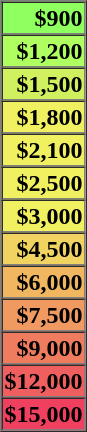<table border=1 cellspacing=0 cellpadding=1 width=50px|->
<tr>
<td bgcolor=#90FF60 align=right><strong>$900</strong></td>
</tr>
<tr>
<td bgcolor=#B0FF60 align=right><strong>$1,200</strong></td>
</tr>
<tr>
<td bgcolor=#D0F060 align=right><strong>$1,500</strong></td>
</tr>
<tr>
<td bgcolor=#F0F060 align=right><strong>$1,800</strong></td>
</tr>
<tr>
<td bgcolor=#F0F060 align=right><strong>$2,100</strong></td>
</tr>
<tr>
<td bgcolor=#F0F060 align=right><strong>$2,500</strong></td>
</tr>
<tr>
<td bgcolor=#F0F060 align=right><strong>$3,000</strong></td>
</tr>
<tr>
<td bgcolor=#F0D360 align=right><strong>$4,500</strong></td>
</tr>
<tr>
<td bgcolor=#F0B660 align=right><strong>$6,000</strong></td>
</tr>
<tr>
<td bgcolor=#F09960 align=right><strong>$7,500</strong></td>
</tr>
<tr>
<td bgcolor=#F07C60 align=right><strong>$9,000</strong></td>
</tr>
<tr>
<td bgcolor=#F05F60 align=right><strong>$12,000</strong></td>
</tr>
<tr>
<td bgcolor=#F04060 align=right><strong>$15,000</strong></td>
</tr>
</table>
